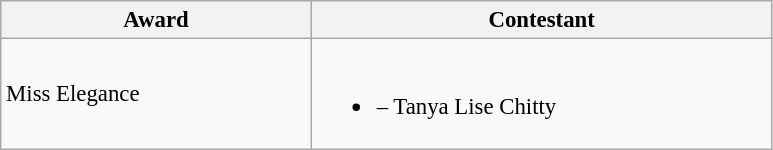<table class="wikitable sortable" style="font-size: 95%;">
<tr>
<th Width = 200>Award</th>
<th Width = 300>Contestant</th>
</tr>
<tr>
<td>Miss Elegance</td>
<td><br><ul><li> – Tanya Lise Chitty</li></ul></td>
</tr>
</table>
